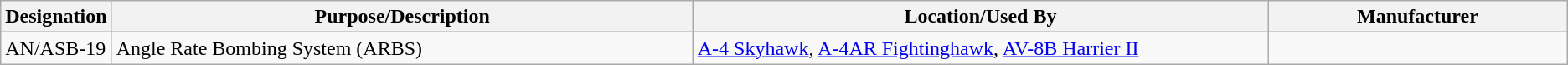<table class="wikitable sortable">
<tr>
<th scope="col">Designation</th>
<th scope="col" style="width: 500px;">Purpose/Description</th>
<th scope="col" style="width: 500px;">Location/Used By</th>
<th scope="col" style="width: 250px;">Manufacturer</th>
</tr>
<tr>
<td>AN/ASB-19</td>
<td>Angle Rate Bombing System (ARBS)</td>
<td><a href='#'>A-4 Skyhawk</a>, <a href='#'>A-4AR Fightinghawk</a>, <a href='#'>AV-8B Harrier II</a></td>
<td></td>
</tr>
</table>
